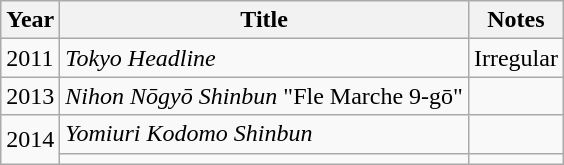<table class="wikitable">
<tr>
<th>Year</th>
<th>Title</th>
<th>Notes</th>
</tr>
<tr>
<td>2011</td>
<td><em>Tokyo Headline</em></td>
<td>Irregular</td>
</tr>
<tr>
<td>2013</td>
<td><em>Nihon Nōgyō Shinbun</em> "Fle Marche 9-gō"</td>
<td></td>
</tr>
<tr>
<td rowspan="2">2014</td>
<td><em>Yomiuri Kodomo Shinbun</em></td>
<td></td>
</tr>
<tr>
<td><em></em></td>
<td></td>
</tr>
</table>
